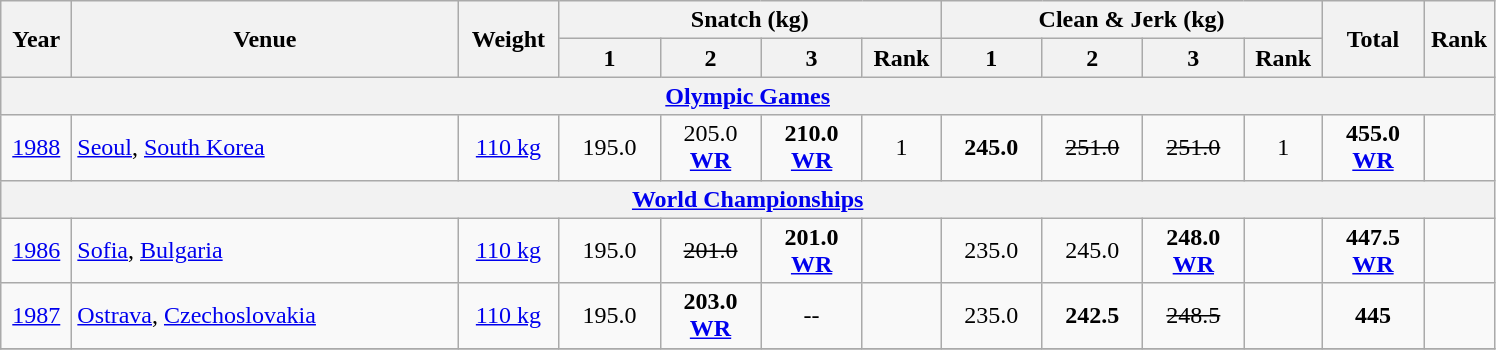<table class="wikitable" style="text-align:center;">
<tr>
<th rowspan=2 width=40>Year</th>
<th rowspan=2 width=250>Venue</th>
<th rowspan=2 width=60>Weight</th>
<th colspan=4>Snatch (kg)</th>
<th colspan=4>Clean & Jerk (kg)</th>
<th rowspan=2 width=60>Total</th>
<th rowspan=2 width=40>Rank</th>
</tr>
<tr>
<th width=60>1</th>
<th width=60>2</th>
<th width=60>3</th>
<th width=45>Rank</th>
<th width=60>1</th>
<th width=60>2</th>
<th width=60>3</th>
<th width=45>Rank</th>
</tr>
<tr>
<th colspan=13><a href='#'>Olympic Games</a></th>
</tr>
<tr>
<td><a href='#'>1988</a></td>
<td align=left> <a href='#'>Seoul</a>, <a href='#'>South Korea</a></td>
<td><a href='#'>110 kg</a></td>
<td>195.0</td>
<td>205.0 <strong><a href='#'>WR</a></strong></td>
<td><strong>210.0 <a href='#'>WR</a></strong></td>
<td>1</td>
<td><strong>245.0</strong></td>
<td><s>251.0</s></td>
<td><s>251.0</s></td>
<td>1</td>
<td><strong>455.0 <a href='#'>WR</a></strong></td>
<td><strong></strong></td>
</tr>
<tr>
<th colspan=13><a href='#'>World Championships</a></th>
</tr>
<tr>
<td><a href='#'>1986</a></td>
<td align=left> <a href='#'>Sofia</a>, <a href='#'>Bulgaria</a></td>
<td><a href='#'>110 kg</a></td>
<td>195.0</td>
<td><s>201.0</s></td>
<td><strong>201.0 <a href='#'>WR</a></strong></td>
<td></td>
<td>235.0</td>
<td>245.0</td>
<td><strong>248.0 <a href='#'>WR</a></strong></td>
<td></td>
<td><strong>447.5 <a href='#'>WR</a></strong></td>
<td></td>
</tr>
<tr>
<td><a href='#'>1987</a></td>
<td align=left> <a href='#'>Ostrava</a>, <a href='#'>Czechoslovakia</a></td>
<td><a href='#'>110 kg</a></td>
<td>195.0</td>
<td><strong>203.0 <a href='#'>WR</a></strong></td>
<td>--</td>
<td></td>
<td>235.0</td>
<td><strong>242.5</strong></td>
<td><s>248.5</s></td>
<td></td>
<td><strong>445</strong></td>
<td></td>
</tr>
<tr>
</tr>
</table>
